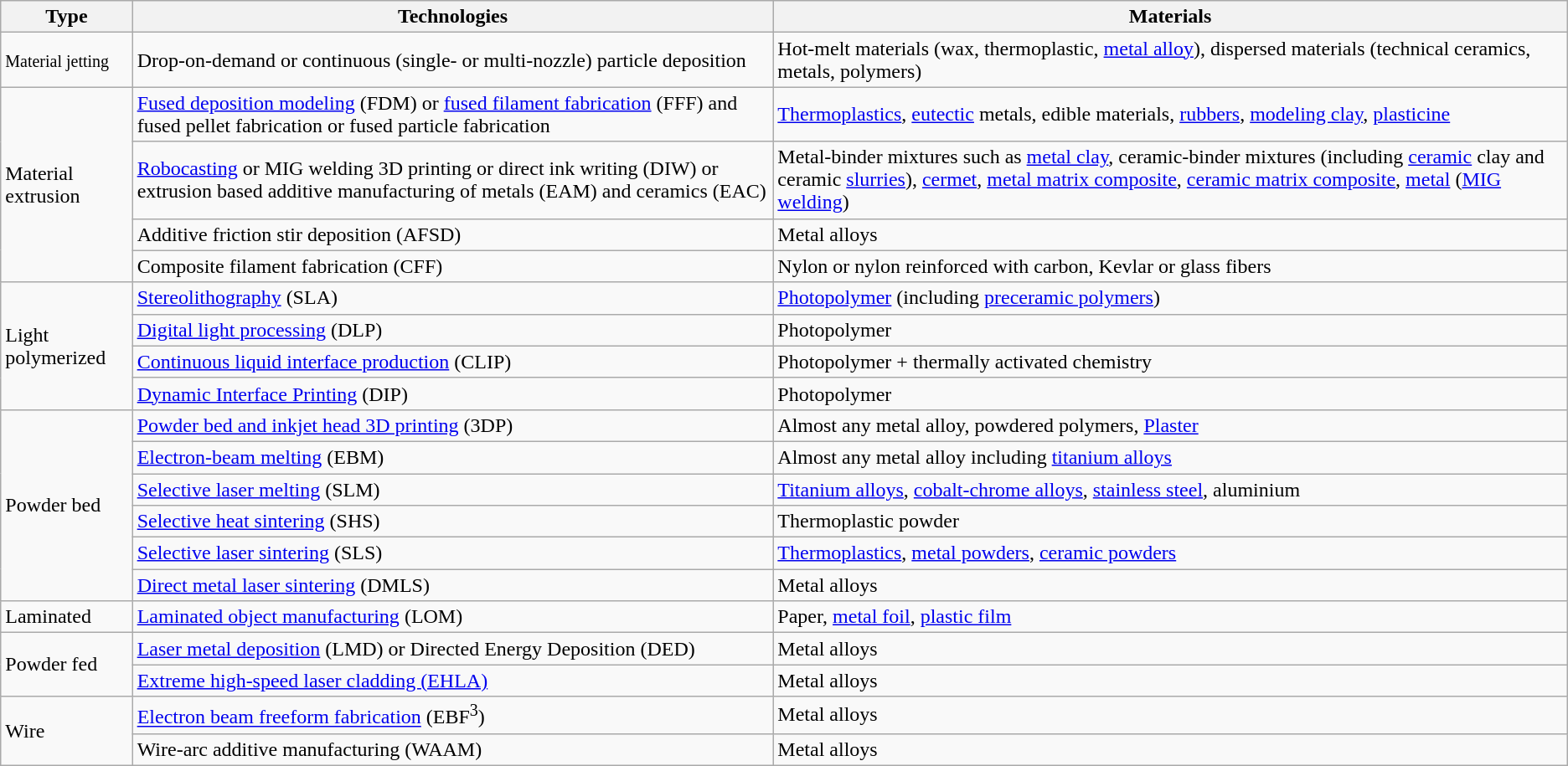<table class="wikitable">
<tr>
<th>Type</th>
<th>Technologies</th>
<th>Materials</th>
</tr>
<tr>
<td><small>Material jetting</small></td>
<td>Drop-on-demand or continuous (single- or multi-nozzle) particle deposition</td>
<td>Hot-melt materials (wax, thermoplastic, <a href='#'>metal alloy</a>), dispersed materials (technical ceramics, metals, polymers)</td>
</tr>
<tr>
<td rowspan="4">Material extrusion</td>
<td><a href='#'>Fused deposition modeling</a> (FDM) or <a href='#'>fused filament fabrication</a> (FFF) and fused pellet fabrication or fused particle fabrication</td>
<td><a href='#'>Thermoplastics</a>, <a href='#'>eutectic</a> metals, edible materials, <a href='#'>rubbers</a>, <a href='#'>modeling clay</a>, <a href='#'>plasticine</a></td>
</tr>
<tr>
<td><a href='#'>Robocasting</a> or MIG welding 3D printing or direct ink writing (DIW) or extrusion based additive manufacturing of metals (EAM) and ceramics (EAC)</td>
<td>Metal-binder mixtures such as <a href='#'>metal clay</a>, ceramic-binder mixtures (including <a href='#'>ceramic</a> clay and ceramic <a href='#'>slurries</a>), <a href='#'>cermet</a>, <a href='#'>metal matrix composite</a>, <a href='#'>ceramic matrix composite</a>, <a href='#'>metal</a> (<a href='#'>MIG welding</a>)</td>
</tr>
<tr>
<td>Additive friction stir deposition (AFSD)</td>
<td>Metal alloys</td>
</tr>
<tr>
<td>Composite filament fabrication (CFF)</td>
<td>Nylon or nylon reinforced with carbon, Kevlar or glass fibers</td>
</tr>
<tr>
<td rowspan="4">Light polymerized</td>
<td><a href='#'>Stereolithography</a> (SLA)</td>
<td><a href='#'>Photopolymer</a> (including <a href='#'>preceramic polymers</a>)</td>
</tr>
<tr>
<td><a href='#'>Digital light processing</a> (DLP)</td>
<td>Photopolymer</td>
</tr>
<tr>
<td><a href='#'>Continuous liquid interface production</a> (CLIP)</td>
<td>Photopolymer + thermally activated chemistry</td>
</tr>
<tr>
<td><a href='#'>Dynamic Interface Printing</a> (DIP)</td>
<td>Photopolymer</td>
</tr>
<tr>
<td rowspan="6">Powder bed</td>
<td><a href='#'>Powder bed and inkjet head 3D printing</a> (3DP)</td>
<td>Almost any metal alloy, powdered polymers, <a href='#'>Plaster</a></td>
</tr>
<tr>
<td><a href='#'>Electron-beam melting</a> (EBM)</td>
<td>Almost any metal alloy including <a href='#'>titanium alloys</a></td>
</tr>
<tr>
<td><a href='#'>Selective laser melting</a> (SLM)</td>
<td><a href='#'>Titanium alloys</a>, <a href='#'>cobalt-chrome alloys</a>, <a href='#'>stainless steel</a>, aluminium</td>
</tr>
<tr>
<td><a href='#'>Selective heat sintering</a> (SHS)</td>
<td>Thermoplastic powder</td>
</tr>
<tr>
<td><a href='#'>Selective laser sintering</a> (SLS)</td>
<td><a href='#'>Thermoplastics</a>, <a href='#'>metal powders</a>, <a href='#'>ceramic powders</a></td>
</tr>
<tr>
<td><a href='#'>Direct metal laser sintering</a> (DMLS)</td>
<td>Metal alloys</td>
</tr>
<tr>
<td>Laminated</td>
<td><a href='#'>Laminated object manufacturing</a> (LOM)</td>
<td>Paper, <a href='#'>metal foil</a>, <a href='#'>plastic film</a></td>
</tr>
<tr>
<td rowspan="2">Powder fed</td>
<td><a href='#'>Laser metal deposition</a> (LMD) or Directed Energy Deposition (DED)</td>
<td>Metal alloys</td>
</tr>
<tr>
<td><a href='#'>Extreme high-speed laser cladding (EHLA)</a></td>
<td>Metal alloys</td>
</tr>
<tr>
<td rowspan="2">Wire</td>
<td><a href='#'>Electron beam freeform fabrication</a> (EBF<sup>3</sup>)</td>
<td>Metal alloys</td>
</tr>
<tr>
<td>Wire-arc additive manufacturing (WAAM)</td>
<td>Metal alloys</td>
</tr>
</table>
